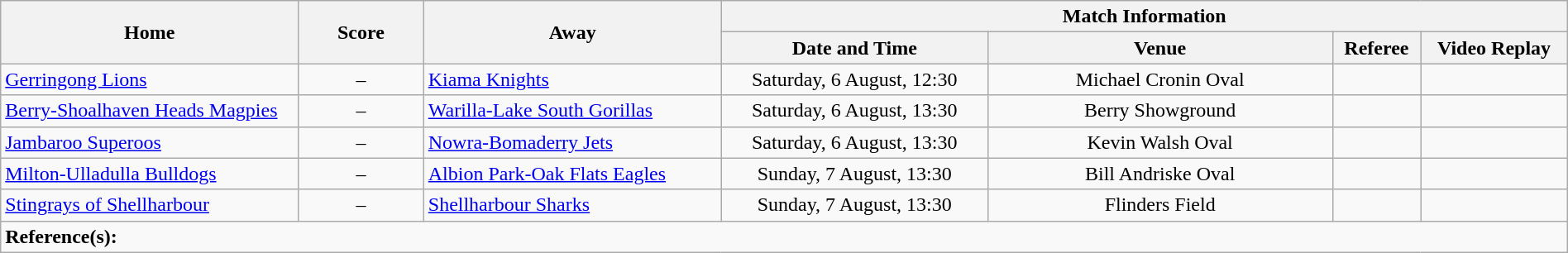<table class="wikitable" width="100% text-align:center;">
<tr>
<th rowspan="2" width="19%">Home</th>
<th rowspan="2" width="8%">Score</th>
<th rowspan="2" width="19%">Away</th>
<th colspan="4">Match Information</th>
</tr>
<tr bgcolor="#CCCCCC">
<th width="17%">Date and Time</th>
<th width="22%">Venue</th>
<th>Referee</th>
<th>Video Replay</th>
</tr>
<tr>
<td> <a href='#'>Gerringong Lions</a></td>
<td style="text-align:center;">–</td>
<td> <a href='#'>Kiama Knights</a></td>
<td style="text-align:center;">Saturday, 6 August, 12:30</td>
<td style="text-align:center;">Michael Cronin Oval</td>
<td style="text-align:center;"></td>
<td style="text-align:center;"></td>
</tr>
<tr>
<td> <a href='#'>Berry-Shoalhaven Heads Magpies</a></td>
<td style="text-align:center;">–</td>
<td> <a href='#'>Warilla-Lake South Gorillas</a></td>
<td style="text-align:center;">Saturday, 6 August, 13:30</td>
<td style="text-align:center;">Berry Showground</td>
<td style="text-align:center;"></td>
<td style="text-align:center;"></td>
</tr>
<tr>
<td> <a href='#'>Jambaroo Superoos</a></td>
<td style="text-align:center;">–</td>
<td> <a href='#'>Nowra-Bomaderry Jets</a></td>
<td style="text-align:center;">Saturday, 6 August, 13:30</td>
<td style="text-align:center;">Kevin Walsh Oval</td>
<td style="text-align:center;"></td>
<td style="text-align:center;"></td>
</tr>
<tr>
<td> <a href='#'>Milton-Ulladulla Bulldogs</a></td>
<td style="text-align:center;">–</td>
<td> <a href='#'>Albion Park-Oak Flats Eagles</a></td>
<td style="text-align:center;">Sunday, 7 August, 13:30</td>
<td style="text-align:center;">Bill Andriske Oval</td>
<td style="text-align:center;"></td>
<td style="text-align:center;"></td>
</tr>
<tr>
<td> <a href='#'>Stingrays of Shellharbour</a></td>
<td style="text-align:center;">–</td>
<td> <a href='#'>Shellharbour Sharks</a></td>
<td style="text-align:center;">Sunday, 7 August, 13:30</td>
<td style="text-align:center;">Flinders Field</td>
<td style="text-align:center;"></td>
<td style="text-align:center;"></td>
</tr>
<tr>
<td colspan="7"><strong>Reference(s):</strong></td>
</tr>
</table>
